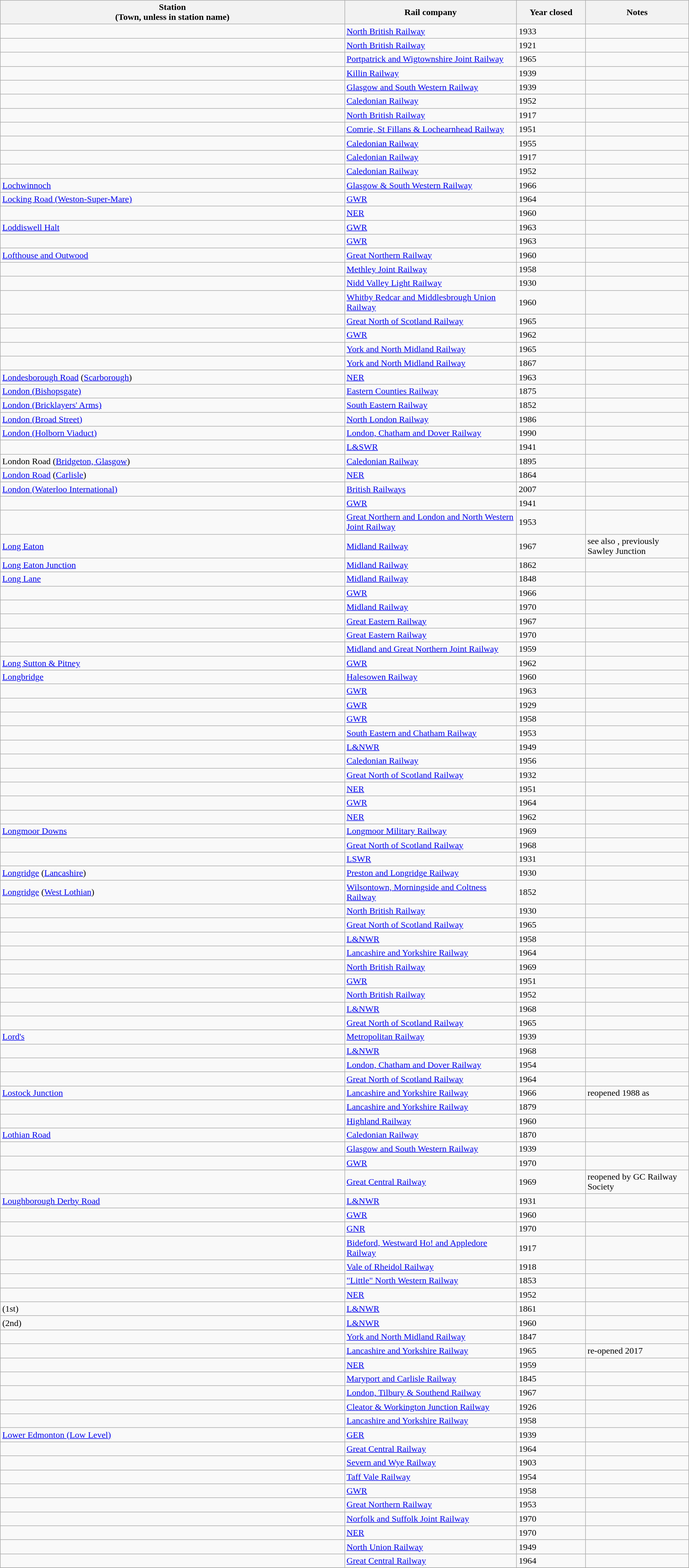<table class="wikitable sortable">
<tr>
<th style="width:50%">Station<br>(Town, unless in station name)</th>
<th style="width:25%">Rail company</th>
<th style="width:10%">Year closed</th>
<th style="width:20%">Notes</th>
</tr>
<tr>
<td></td>
<td><a href='#'>North British Railway</a></td>
<td>1933</td>
<td></td>
</tr>
<tr>
<td></td>
<td><a href='#'>North British Railway</a></td>
<td>1921</td>
<td></td>
</tr>
<tr>
<td></td>
<td><a href='#'>Portpatrick and Wigtownshire Joint Railway</a></td>
<td>1965</td>
<td></td>
</tr>
<tr>
<td></td>
<td><a href='#'>Killin Railway</a></td>
<td>1939</td>
<td></td>
</tr>
<tr>
<td></td>
<td><a href='#'>Glasgow and South Western Railway</a></td>
<td>1939</td>
<td></td>
</tr>
<tr>
<td></td>
<td><a href='#'>Caledonian Railway</a></td>
<td>1952</td>
<td></td>
</tr>
<tr>
<td></td>
<td><a href='#'>North British Railway</a></td>
<td>1917</td>
<td></td>
</tr>
<tr>
<td></td>
<td><a href='#'>Comrie, St Fillans & Lochearnhead Railway</a></td>
<td>1951</td>
<td></td>
</tr>
<tr>
<td></td>
<td><a href='#'>Caledonian Railway</a></td>
<td>1955</td>
<td></td>
</tr>
<tr>
<td></td>
<td><a href='#'>Caledonian Railway</a></td>
<td>1917</td>
<td></td>
</tr>
<tr>
<td></td>
<td><a href='#'>Caledonian Railway</a></td>
<td>1952</td>
<td></td>
</tr>
<tr>
<td><a href='#'>Lochwinnoch</a></td>
<td><a href='#'>Glasgow & South Western Railway</a></td>
<td>1966</td>
<td></td>
</tr>
<tr>
<td><a href='#'>Locking Road (Weston-Super-Mare)</a></td>
<td><a href='#'>GWR</a></td>
<td>1964</td>
<td></td>
</tr>
<tr>
<td></td>
<td><a href='#'>NER</a></td>
<td>1960</td>
<td></td>
</tr>
<tr>
<td><a href='#'>Loddiswell Halt</a></td>
<td><a href='#'>GWR</a></td>
<td>1963</td>
<td></td>
</tr>
<tr>
<td></td>
<td><a href='#'>GWR</a></td>
<td>1963</td>
<td></td>
</tr>
<tr>
<td><a href='#'>Lofthouse and Outwood</a></td>
<td><a href='#'>Great Northern Railway</a></td>
<td>1960</td>
<td></td>
</tr>
<tr>
<td></td>
<td><a href='#'>Methley Joint Railway</a></td>
<td>1958</td>
<td></td>
</tr>
<tr>
<td></td>
<td><a href='#'>Nidd Valley Light Railway</a></td>
<td>1930</td>
<td></td>
</tr>
<tr>
<td></td>
<td><a href='#'>Whitby Redcar and Middlesbrough Union Railway</a></td>
<td>1960</td>
<td></td>
</tr>
<tr>
<td></td>
<td><a href='#'>Great North of Scotland Railway</a></td>
<td>1965</td>
<td></td>
</tr>
<tr>
<td></td>
<td><a href='#'>GWR</a></td>
<td>1962</td>
<td></td>
</tr>
<tr>
<td></td>
<td><a href='#'>York and North Midland Railway</a></td>
<td>1965</td>
<td></td>
</tr>
<tr>
<td></td>
<td><a href='#'>York and North Midland Railway</a></td>
<td>1867</td>
<td></td>
</tr>
<tr>
<td><a href='#'>Londesborough Road</a> (<a href='#'>Scarborough</a>)</td>
<td><a href='#'>NER</a></td>
<td>1963</td>
<td></td>
</tr>
<tr>
<td><a href='#'>London (Bishopsgate)</a></td>
<td><a href='#'>Eastern Counties Railway</a></td>
<td>1875</td>
<td></td>
</tr>
<tr>
<td><a href='#'>London (Bricklayers' Arms)</a></td>
<td><a href='#'>South Eastern Railway</a></td>
<td>1852</td>
<td></td>
</tr>
<tr>
<td><a href='#'>London (Broad Street)</a></td>
<td><a href='#'>North London Railway</a></td>
<td>1986</td>
<td></td>
</tr>
<tr>
<td><a href='#'>London (Holborn Viaduct)</a></td>
<td><a href='#'>London, Chatham and Dover Railway</a></td>
<td>1990</td>
<td></td>
</tr>
<tr>
<td></td>
<td><a href='#'>L&SWR</a></td>
<td>1941</td>
<td></td>
</tr>
<tr>
<td>London Road (<a href='#'>Bridgeton, Glasgow</a>)</td>
<td><a href='#'>Caledonian Railway</a></td>
<td>1895</td>
<td></td>
</tr>
<tr>
<td><a href='#'>London Road</a> (<a href='#'>Carlisle</a>)</td>
<td><a href='#'>NER</a></td>
<td>1864</td>
<td></td>
</tr>
<tr>
<td><a href='#'>London (Waterloo International)</a></td>
<td><a href='#'>British Railways</a></td>
<td>2007</td>
<td></td>
</tr>
<tr>
<td></td>
<td><a href='#'>GWR</a></td>
<td>1941</td>
<td></td>
</tr>
<tr>
<td></td>
<td><a href='#'>Great Northern and London and North Western Joint Railway</a></td>
<td>1953</td>
<td></td>
</tr>
<tr>
<td><a href='#'>Long Eaton</a></td>
<td><a href='#'>Midland Railway</a></td>
<td>1967</td>
<td>see also , previously Sawley Junction</td>
</tr>
<tr>
<td><a href='#'>Long Eaton Junction</a></td>
<td><a href='#'>Midland Railway</a></td>
<td>1862</td>
<td></td>
</tr>
<tr>
<td><a href='#'>Long Lane</a></td>
<td><a href='#'>Midland Railway</a></td>
<td>1848</td>
<td></td>
</tr>
<tr>
<td></td>
<td><a href='#'>GWR</a></td>
<td>1966</td>
<td></td>
</tr>
<tr>
<td></td>
<td><a href='#'>Midland Railway</a></td>
<td>1970</td>
<td></td>
</tr>
<tr>
<td></td>
<td><a href='#'>Great Eastern Railway</a></td>
<td>1967</td>
<td></td>
</tr>
<tr>
<td></td>
<td><a href='#'>Great Eastern Railway</a></td>
<td>1970</td>
<td></td>
</tr>
<tr>
<td></td>
<td><a href='#'>Midland and Great Northern Joint Railway</a></td>
<td>1959</td>
<td></td>
</tr>
<tr>
<td><a href='#'>Long Sutton & Pitney</a></td>
<td><a href='#'>GWR</a></td>
<td>1962</td>
<td></td>
</tr>
<tr>
<td><a href='#'>Longbridge</a></td>
<td><a href='#'>Halesowen Railway</a></td>
<td>1960</td>
<td></td>
</tr>
<tr>
<td></td>
<td><a href='#'>GWR</a></td>
<td>1963</td>
<td></td>
</tr>
<tr>
<td></td>
<td><a href='#'>GWR</a></td>
<td>1929</td>
<td></td>
</tr>
<tr>
<td></td>
<td><a href='#'>GWR</a></td>
<td>1958</td>
<td></td>
</tr>
<tr>
<td></td>
<td><a href='#'>South Eastern and Chatham Railway</a></td>
<td>1953</td>
<td></td>
</tr>
<tr>
<td></td>
<td><a href='#'>L&NWR</a></td>
<td>1949</td>
<td></td>
</tr>
<tr>
<td></td>
<td><a href='#'>Caledonian Railway</a></td>
<td>1956</td>
<td></td>
</tr>
<tr>
<td></td>
<td><a href='#'>Great North of Scotland Railway</a></td>
<td>1932</td>
<td></td>
</tr>
<tr>
<td></td>
<td><a href='#'>NER</a></td>
<td>1951</td>
<td></td>
</tr>
<tr>
<td></td>
<td><a href='#'>GWR</a></td>
<td>1964</td>
<td></td>
</tr>
<tr>
<td></td>
<td><a href='#'>NER</a></td>
<td>1962</td>
<td></td>
</tr>
<tr>
<td><a href='#'>Longmoor Downs</a></td>
<td><a href='#'>Longmoor Military Railway</a></td>
<td>1969</td>
<td></td>
</tr>
<tr>
<td></td>
<td><a href='#'>Great North of Scotland Railway</a></td>
<td>1968</td>
<td></td>
</tr>
<tr>
<td></td>
<td><a href='#'>LSWR</a></td>
<td>1931</td>
<td></td>
</tr>
<tr>
<td><a href='#'>Longridge</a> (<a href='#'>Lancashire</a>)</td>
<td><a href='#'>Preston and Longridge Railway</a></td>
<td>1930</td>
<td></td>
</tr>
<tr>
<td><a href='#'>Longridge</a> (<a href='#'>West Lothian</a>)</td>
<td><a href='#'>Wilsontown, Morningside and Coltness Railway</a></td>
<td>1852</td>
<td></td>
</tr>
<tr>
<td></td>
<td><a href='#'>North British Railway</a></td>
<td>1930</td>
<td></td>
</tr>
<tr>
<td></td>
<td><a href='#'>Great North of Scotland Railway</a></td>
<td>1965</td>
<td></td>
</tr>
<tr>
<td></td>
<td><a href='#'>L&NWR</a></td>
<td>1958</td>
<td></td>
</tr>
<tr>
<td></td>
<td><a href='#'>Lancashire and Yorkshire Railway</a></td>
<td>1964</td>
<td></td>
</tr>
<tr>
<td></td>
<td><a href='#'>North British Railway</a></td>
<td>1969</td>
<td></td>
</tr>
<tr>
<td></td>
<td><a href='#'>GWR</a></td>
<td>1951</td>
<td></td>
</tr>
<tr>
<td></td>
<td><a href='#'>North British Railway</a></td>
<td>1952</td>
<td></td>
</tr>
<tr>
<td></td>
<td><a href='#'>L&NWR</a></td>
<td>1968</td>
<td></td>
</tr>
<tr>
<td></td>
<td><a href='#'>Great North of Scotland Railway</a></td>
<td>1965</td>
<td></td>
</tr>
<tr>
<td><a href='#'>Lord's</a></td>
<td><a href='#'>Metropolitan Railway</a></td>
<td>1939</td>
<td></td>
</tr>
<tr>
<td></td>
<td><a href='#'>L&NWR</a></td>
<td>1968</td>
<td></td>
</tr>
<tr>
<td></td>
<td><a href='#'>London, Chatham and Dover Railway</a></td>
<td>1954</td>
<td></td>
</tr>
<tr>
<td></td>
<td><a href='#'>Great North of Scotland Railway</a></td>
<td>1964</td>
<td></td>
</tr>
<tr>
<td><a href='#'>Lostock Junction</a></td>
<td><a href='#'>Lancashire and Yorkshire Railway</a></td>
<td>1966</td>
<td>reopened 1988 as </td>
</tr>
<tr>
<td></td>
<td><a href='#'>Lancashire and Yorkshire Railway</a></td>
<td>1879</td>
<td></td>
</tr>
<tr>
<td></td>
<td><a href='#'>Highland Railway</a></td>
<td>1960</td>
<td></td>
</tr>
<tr>
<td><a href='#'>Lothian Road</a></td>
<td><a href='#'>Caledonian Railway</a></td>
<td>1870</td>
<td></td>
</tr>
<tr>
<td></td>
<td><a href='#'>Glasgow and South Western Railway</a></td>
<td>1939</td>
<td></td>
</tr>
<tr>
<td></td>
<td><a href='#'>GWR</a></td>
<td>1970</td>
<td></td>
</tr>
<tr>
<td></td>
<td><a href='#'>Great Central Railway</a></td>
<td>1969</td>
<td>reopened by GC Railway Society</td>
</tr>
<tr>
<td><a href='#'>Loughborough Derby Road</a></td>
<td><a href='#'>L&NWR</a></td>
<td>1931</td>
<td></td>
</tr>
<tr>
<td></td>
<td><a href='#'>GWR</a></td>
<td>1960</td>
<td></td>
</tr>
<tr>
<td></td>
<td><a href='#'>GNR</a></td>
<td>1970</td>
<td></td>
</tr>
<tr>
<td></td>
<td><a href='#'>Bideford, Westward Ho! and Appledore Railway</a></td>
<td>1917</td>
<td></td>
</tr>
<tr>
<td></td>
<td><a href='#'>Vale of Rheidol Railway</a></td>
<td>1918</td>
<td></td>
</tr>
<tr>
<td></td>
<td><a href='#'>"Little" North Western Railway</a></td>
<td>1853</td>
<td></td>
</tr>
<tr>
<td></td>
<td><a href='#'>NER</a></td>
<td>1952</td>
<td></td>
</tr>
<tr>
<td> (1st)</td>
<td><a href='#'>L&NWR</a></td>
<td>1861</td>
<td></td>
</tr>
<tr>
<td> (2nd)</td>
<td><a href='#'>L&NWR</a></td>
<td>1960</td>
<td></td>
</tr>
<tr>
<td></td>
<td><a href='#'>York and North Midland Railway</a></td>
<td>1847</td>
<td></td>
</tr>
<tr>
<td></td>
<td><a href='#'>Lancashire and Yorkshire Railway</a></td>
<td>1965</td>
<td>re-opened 2017</td>
</tr>
<tr>
<td></td>
<td><a href='#'>NER</a></td>
<td>1959</td>
<td></td>
</tr>
<tr>
<td></td>
<td><a href='#'>Maryport and Carlisle Railway</a></td>
<td>1845</td>
<td></td>
</tr>
<tr>
<td></td>
<td><a href='#'>London, Tilbury & Southend Railway</a></td>
<td>1967</td>
<td></td>
</tr>
<tr>
<td></td>
<td><a href='#'>Cleator & Workington Junction Railway</a></td>
<td>1926</td>
<td></td>
</tr>
<tr>
<td></td>
<td><a href='#'>Lancashire and Yorkshire Railway</a></td>
<td>1958</td>
<td></td>
</tr>
<tr>
<td><a href='#'>Lower Edmonton (Low Level)</a></td>
<td><a href='#'>GER</a></td>
<td>1939</td>
<td></td>
</tr>
<tr>
<td></td>
<td><a href='#'>Great Central Railway</a></td>
<td>1964</td>
<td></td>
</tr>
<tr>
<td></td>
<td><a href='#'>Severn and Wye Railway</a></td>
<td>1903</td>
<td></td>
</tr>
<tr>
<td></td>
<td><a href='#'>Taff Vale Railway</a></td>
<td>1954</td>
<td></td>
</tr>
<tr>
<td></td>
<td><a href='#'>GWR</a></td>
<td>1958</td>
<td></td>
</tr>
<tr>
<td></td>
<td><a href='#'>Great Northern Railway</a></td>
<td>1953</td>
<td></td>
</tr>
<tr>
<td></td>
<td><a href='#'>Norfolk and Suffolk Joint Railway</a></td>
<td>1970</td>
<td></td>
</tr>
<tr>
<td></td>
<td><a href='#'>NER</a></td>
<td>1970</td>
<td></td>
</tr>
<tr>
<td></td>
<td><a href='#'>North Union Railway</a></td>
<td>1949</td>
<td></td>
</tr>
<tr>
<td></td>
<td><a href='#'>Great Central Railway</a></td>
<td>1964</td>
<td></td>
</tr>
<tr>
</tr>
</table>
